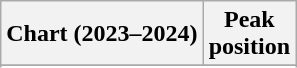<table class="wikitable sortable plainrowheaders" style="text-align:center">
<tr>
<th scope="col">Chart (2023–2024)</th>
<th scope="col">Peak<br>position</th>
</tr>
<tr>
</tr>
<tr>
</tr>
<tr>
</tr>
</table>
